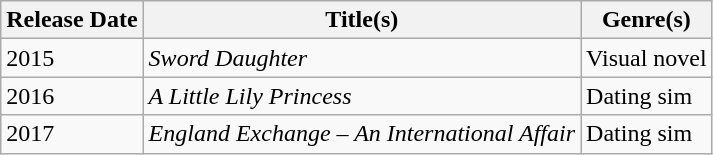<table class="wikitable">
<tr>
<th>Release Date</th>
<th>Title(s)</th>
<th>Genre(s)</th>
</tr>
<tr>
<td>2015</td>
<td><em>Sword Daughter</em></td>
<td>Visual novel</td>
</tr>
<tr>
<td>2016</td>
<td><em>A Little Lily Princess</em></td>
<td>Dating sim</td>
</tr>
<tr>
<td>2017</td>
<td><em>England Exchange – An International Affair</em></td>
<td>Dating sim</td>
</tr>
</table>
